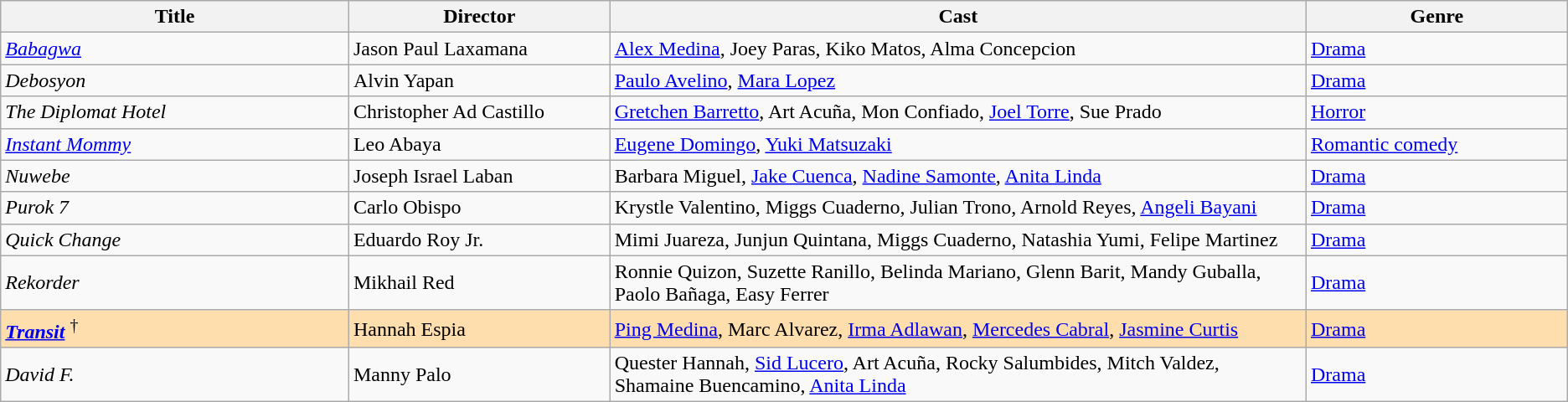<table class="wikitable">
<tr>
<th style="width:20%;">Title</th>
<th style="width:15%;">Director</th>
<th style="width:40%;">Cast</th>
<th style="width:15%;">Genre</th>
</tr>
<tr>
<td><em><a href='#'>Babagwa</a></em></td>
<td>Jason Paul Laxamana</td>
<td><a href='#'>Alex Medina</a>, Joey Paras, Kiko Matos, Alma Concepcion</td>
<td><a href='#'>Drama</a></td>
</tr>
<tr>
<td><em>Debosyon</em></td>
<td>Alvin Yapan</td>
<td><a href='#'>Paulo Avelino</a>, <a href='#'>Mara Lopez</a></td>
<td><a href='#'>Drama</a></td>
</tr>
<tr>
<td><em>The Diplomat Hotel</em></td>
<td>Christopher Ad Castillo</td>
<td><a href='#'>Gretchen Barretto</a>, Art Acuña, Mon Confiado, <a href='#'>Joel Torre</a>, Sue Prado</td>
<td><a href='#'>Horror</a></td>
</tr>
<tr>
<td><em><a href='#'>Instant Mommy</a></em></td>
<td>Leo Abaya</td>
<td><a href='#'>Eugene Domingo</a>, <a href='#'>Yuki Matsuzaki</a></td>
<td><a href='#'>Romantic comedy</a></td>
</tr>
<tr>
<td><em>Nuwebe</em></td>
<td>Joseph Israel Laban</td>
<td>Barbara Miguel, <a href='#'>Jake Cuenca</a>, <a href='#'>Nadine Samonte</a>, <a href='#'>Anita Linda</a></td>
<td><a href='#'>Drama</a></td>
</tr>
<tr>
<td><em>Purok 7</em></td>
<td>Carlo Obispo</td>
<td>Krystle Valentino, Miggs Cuaderno, Julian Trono, Arnold Reyes, <a href='#'>Angeli Bayani</a></td>
<td><a href='#'>Drama</a></td>
</tr>
<tr>
<td><em>Quick Change</em></td>
<td>Eduardo Roy Jr.</td>
<td>Mimi Juareza, Junjun Quintana, Miggs Cuaderno, Natashia Yumi, Felipe Martinez</td>
<td><a href='#'>Drama</a></td>
</tr>
<tr>
<td><em>Rekorder</em></td>
<td>Mikhail Red</td>
<td>Ronnie Quizon, Suzette Ranillo, Belinda Mariano, Glenn Barit, Mandy Guballa, Paolo Bañaga, Easy Ferrer</td>
<td><a href='#'>Drama</a></td>
</tr>
<tr style="background:#FFDEAD;">
<td><strong><em><a href='#'>Transit</a></em></strong>  <sup>†</sup></td>
<td>Hannah Espia</td>
<td><a href='#'>Ping Medina</a>, Marc Alvarez, <a href='#'>Irma Adlawan</a>, <a href='#'>Mercedes Cabral</a>, <a href='#'>Jasmine Curtis</a></td>
<td><a href='#'>Drama</a></td>
</tr>
<tr>
<td><em>David F.</em></td>
<td>Manny Palo</td>
<td>Quester Hannah, <a href='#'>Sid Lucero</a>, Art Acuña, Rocky Salumbides, Mitch Valdez, Shamaine Buencamino, <a href='#'>Anita Linda</a></td>
<td><a href='#'>Drama</a></td>
</tr>
</table>
